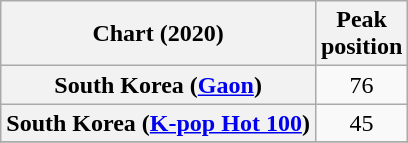<table class="wikitable plainrowheaders" style="text-align:center">
<tr>
<th scope="col">Chart (2020)</th>
<th scope="col">Peak<br>position</th>
</tr>
<tr>
<th scope="row">South Korea (<a href='#'>Gaon</a>)</th>
<td>76</td>
</tr>
<tr>
<th scope="row">South Korea (<a href='#'>K-pop Hot 100</a>)</th>
<td>45</td>
</tr>
<tr>
</tr>
</table>
